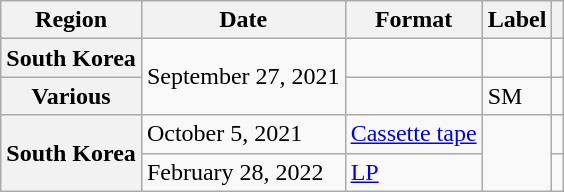<table class="wikitable plainrowheaders">
<tr>
<th scope="col">Region</th>
<th scope="col">Date</th>
<th scope="col">Format</th>
<th scope="col">Label</th>
<th scope="col"></th>
</tr>
<tr>
<th scope="row">South Korea</th>
<td rowspan="2">September 27, 2021</td>
<td></td>
<td></td>
<td style="text-align:center"></td>
</tr>
<tr>
<th scope="row">Various</th>
<td></td>
<td>SM</td>
<td style="text-align:center"></td>
</tr>
<tr>
<th scope="row" rowspan="2">South Korea</th>
<td>October 5, 2021</td>
<td><a href='#'>Cassette tape</a></td>
<td rowspan="2"></td>
<td style="text-align:center"></td>
</tr>
<tr>
<td>February 28, 2022</td>
<td><a href='#'>LP</a></td>
<td style="text-align:center"></td>
</tr>
</table>
